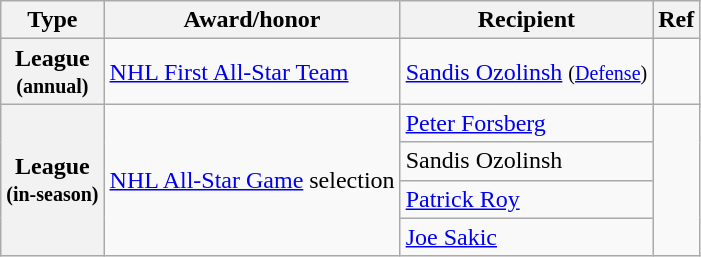<table class="wikitable">
<tr>
<th scope="col">Type</th>
<th scope="col">Award/honor</th>
<th scope="col">Recipient</th>
<th scope="col">Ref</th>
</tr>
<tr>
<th scope="row">League<br><small>(annual)</small></th>
<td><a href='#'>NHL First All-Star Team</a></td>
<td><a href='#'>Sandis Ozolinsh</a> <small>(<a href='#'>Defense</a>)</small></td>
<td></td>
</tr>
<tr>
<th scope="row" rowspan="4">League<br><small>(in-season)</small></th>
<td rowspan="4"><a href='#'>NHL All-Star Game</a> selection</td>
<td><a href='#'>Peter Forsberg</a></td>
<td rowspan="4"></td>
</tr>
<tr>
<td>Sandis Ozolinsh</td>
</tr>
<tr>
<td><a href='#'>Patrick Roy</a></td>
</tr>
<tr>
<td><a href='#'>Joe Sakic</a></td>
</tr>
</table>
